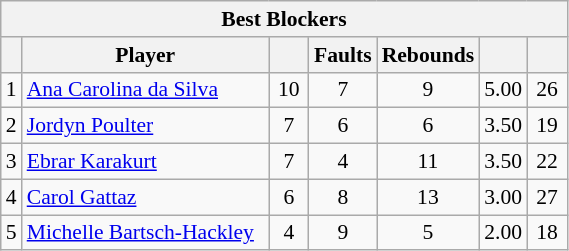<table class="wikitable sortable" style=font-size:90%>
<tr>
<th colspan=7>Best Blockers</th>
</tr>
<tr>
<th></th>
<th width=158>Player</th>
<th width=20></th>
<th width=20>Faults</th>
<th width=20>Rebounds</th>
<th width=20></th>
<th width=20></th>
</tr>
<tr>
<td>1</td>
<td> <a href='#'>Ana Carolina da Silva</a></td>
<td align=center>10</td>
<td align=center>7</td>
<td align=center>9</td>
<td align=center>5.00</td>
<td align=center>26</td>
</tr>
<tr>
<td>2</td>
<td> <a href='#'>Jordyn Poulter</a></td>
<td align=center>7</td>
<td align=center>6</td>
<td align=center>6</td>
<td align=center>3.50</td>
<td align=center>19</td>
</tr>
<tr>
<td>3</td>
<td> <a href='#'>Ebrar Karakurt</a></td>
<td align=center>7</td>
<td align=center>4</td>
<td align=center>11</td>
<td align=center>3.50</td>
<td align=center>22</td>
</tr>
<tr>
<td>4</td>
<td> <a href='#'>Carol Gattaz</a></td>
<td align=center>6</td>
<td align=center>8</td>
<td align=center>13</td>
<td align=center>3.00</td>
<td align=center>27</td>
</tr>
<tr>
<td>5</td>
<td> <a href='#'>Michelle Bartsch-Hackley</a></td>
<td align=center>4</td>
<td align=center>9</td>
<td align=center>5</td>
<td align=center>2.00</td>
<td align=center>18</td>
</tr>
</table>
